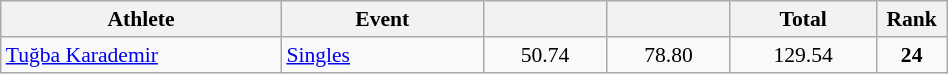<table class="wikitable" width="50%" style="text-align:center; font-size:90%">
<tr>
<th width="25%">Athlete</th>
<th width="18%">Event</th>
<th width="11%"></th>
<th width="11%"></th>
<th width="13%">Total</th>
<th width="6%">Rank</th>
</tr>
<tr>
<td align="left"><a href='#'>Tuğba Karademir</a></td>
<td align="left"><a href='#'>Singles</a></td>
<td>50.74</td>
<td>78.80</td>
<td>129.54</td>
<td><strong>24</strong></td>
</tr>
</table>
